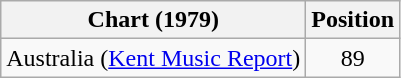<table class="wikitable">
<tr>
<th>Chart (1979)</th>
<th>Position</th>
</tr>
<tr>
<td>Australia (<a href='#'>Kent Music Report</a>)</td>
<td align="center">89</td>
</tr>
</table>
